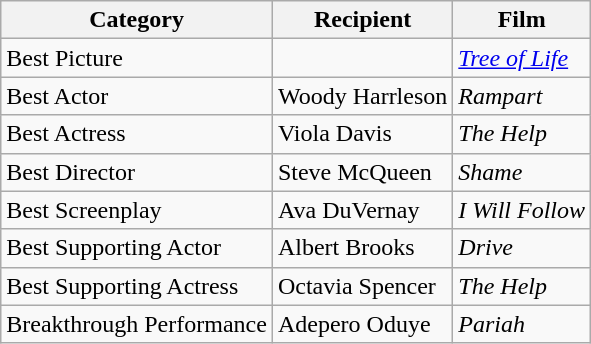<table class="wikitable">
<tr>
<th>Category</th>
<th>Recipient</th>
<th>Film</th>
</tr>
<tr>
<td>Best Picture</td>
<td></td>
<td><em><a href='#'>Tree of Life</a></em></td>
</tr>
<tr>
<td>Best Actor</td>
<td>Woody Harrleson</td>
<td><em>Rampart</em></td>
</tr>
<tr>
<td>Best Actress</td>
<td>Viola Davis</td>
<td><em>The Help</em></td>
</tr>
<tr>
<td>Best Director</td>
<td>Steve McQueen</td>
<td><em>Shame</em></td>
</tr>
<tr>
<td>Best Screenplay</td>
<td>Ava DuVernay</td>
<td><em>I Will Follow</em></td>
</tr>
<tr>
<td>Best Supporting Actor</td>
<td>Albert Brooks</td>
<td><em>Drive</em></td>
</tr>
<tr>
<td>Best Supporting Actress</td>
<td>Octavia Spencer</td>
<td><em>The Help</em></td>
</tr>
<tr>
<td>Breakthrough Performance</td>
<td>Adepero Oduye</td>
<td><em>Pariah</em></td>
</tr>
</table>
